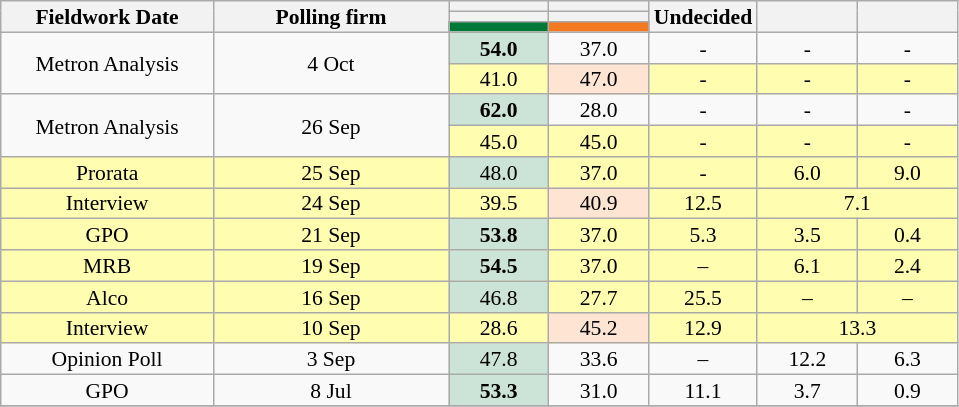<table class="wikitable" style="text-align:center; font-size:90%; line-height:14px;">
<tr>
<th style="width:135px;" rowspan="3">Fieldwork Date</th>
<th style="width:150px;" rowspan="3">Polling firm</th>
<th style="width:60px;"></th>
<th style="width:60px;"></th>
<th style="width:60px;" rowspan="3">Undecided</th>
<th style="width:60px;" rowspan="3"></th>
<th style="width:60px;" rowspan="3"></th>
</tr>
<tr>
<th></th>
<th></th>
</tr>
<tr>
<th style="color:inherit;background:#007838;"></th>
<th style="color:inherit;background:#F47921;"></th>
</tr>
<tr>
<td rowspan=2>Metron Analysis</td>
<td rowspan=2>4 Oct</td>
<td style="background:#CCE4D7"><strong>54.0</strong></td>
<td>37.0</td>
<td>-</td>
<td>-</td>
<td>-</td>
</tr>
<tr style=background:#fffdb0>
<td>41.0</td>
<td style="background:#FDE4D3">47.0</td>
<td>-</td>
<td>-</td>
<td>-</td>
</tr>
<tr>
<td rowspan=2>Metron Analysis</td>
<td rowspan=2>26 Sep</td>
<td style="background:#CCE4D7"><strong>62.0</strong></td>
<td>28.0</td>
<td>-</td>
<td>-</td>
<td>-</td>
</tr>
<tr style=background:#fffdb0>
<td>45.0</td>
<td>45.0</td>
<td>-</td>
<td>-</td>
<td>-</td>
</tr>
<tr style=background:#fffdb0>
<td>Prorata</td>
<td>25 Sep</td>
<td style="background:#CCE4D7">48.0</td>
<td>37.0</td>
<td>-</td>
<td>6.0</td>
<td>9.0</td>
</tr>
<tr style=background:#fffdb0>
<td>Interview</td>
<td>24 Sep</td>
<td>39.5</td>
<td style="background:#FDE4D3">40.9</td>
<td>12.5</td>
<td colspan="2">7.1</td>
</tr>
<tr style=background:#fffdb0>
<td>GPO</td>
<td>21 Sep</td>
<td style="background:#CCE4D7"><strong>53.8</strong></td>
<td>37.0</td>
<td>5.3</td>
<td>3.5</td>
<td>0.4</td>
</tr>
<tr style=background:#fffdb0>
<td>MRB</td>
<td>19 Sep</td>
<td style="background:#CCE4D7"><strong>54.5</strong></td>
<td>37.0</td>
<td>–</td>
<td>6.1</td>
<td>2.4</td>
</tr>
<tr style=background:#fffdb0>
<td>Alco</td>
<td>16 Sep</td>
<td style="background:#CCE4D7">46.8</td>
<td>27.7</td>
<td>25.5</td>
<td>–</td>
<td>–</td>
</tr>
<tr style=background:#fffdb0>
<td>Interview</td>
<td>10 Sep</td>
<td>28.6</td>
<td style="background:#FDE4D3">45.2</td>
<td>12.9</td>
<td colspan="2">13.3</td>
</tr>
<tr>
<td>Opinion Poll</td>
<td>3 Sep</td>
<td style="background:#CCE4D7">47.8</td>
<td>33.6</td>
<td>–</td>
<td>12.2</td>
<td>6.3</td>
</tr>
<tr>
<td>GPO</td>
<td>8 Jul</td>
<td style="background:#CCE4D7"><strong>53.3</strong></td>
<td>31.0</td>
<td>11.1</td>
<td>3.7</td>
<td>0.9</td>
</tr>
<tr>
</tr>
</table>
